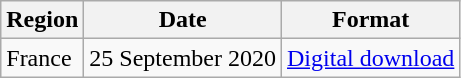<table class="wikitable">
<tr>
<th>Region</th>
<th>Date</th>
<th>Format</th>
</tr>
<tr>
<td>France</td>
<td>25 September 2020</td>
<td><a href='#'>Digital download</a></td>
</tr>
</table>
